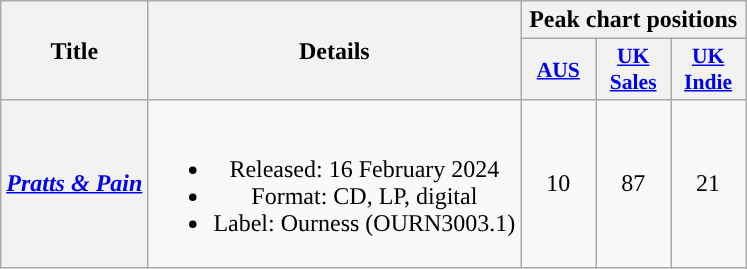<table class="wikitable plainrowheaders" style="text-align:center;" border="1">
<tr>
<th scope="col" rowspan="2">Title</th>
<th scope="col" rowspan="2">Details</th>
<th scope="col" colspan="3">Peak chart positions</th>
</tr>
<tr>
<th scope="col" style="width:3em; font-size:90%"><a href='#'>AUS</a><br></th>
<th scope="col" style="width:3em; font-size:90%"><a href='#'>UK<br>Sales</a><br></th>
<th scope="col" style="width:3em; font-size:90%"><a href='#'>UK<br>Indie</a><br></th>
</tr>
<tr>
<th scope="row"><em><a href='#'>Pratts & Pain</a></em></th>
<td><br><ul><li>Released: 16 February 2024</li><li>Format: CD, LP, digital</li><li>Label: Ourness (OURN3003.1)</li></ul></td>
<td>10</td>
<td>87</td>
<td>21</td>
</tr>
</table>
